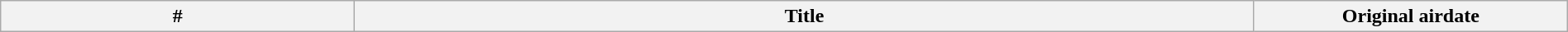<table class="wikitable plainrowheaders"  style="width:100%; background:#fff;">
<tr>
<th>#</th>
<th>Title</th>
<th style="width:20%;">Original airdate<br>

</th>
</tr>
</table>
